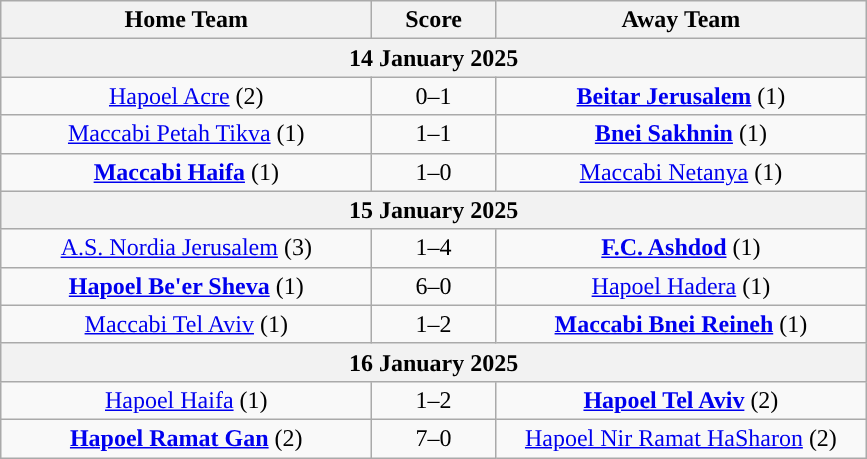<table class="wikitable" style="text-align: center;">
<tr>
<th width="240px">Home Team</th>
<th width="75px">Score</th>
<th width="240px">Away Team</th>
</tr>
<tr>
<th colspan=3>14 January 2025</th>
</tr>
<tr>
<td><a href='#'>Hapoel Acre</a> (2)</td>
<td>0–1</td>
<td><strong><a href='#'>Beitar Jerusalem</a></strong> (1)</td>
</tr>
<tr>
<td><a href='#'>Maccabi Petah Tikva</a> (1)</td>
<td>1–1 </td>
<td><strong><a href='#'>Bnei Sakhnin</a></strong> (1)</td>
</tr>
<tr>
<td><strong><a href='#'>Maccabi Haifa</a></strong> (1)</td>
<td>1–0</td>
<td><a href='#'>Maccabi Netanya</a> (1)</td>
</tr>
<tr>
<th colspan=3>15 January 2025</th>
</tr>
<tr>
<td><a href='#'>A.S. Nordia Jerusalem</a> (3)</td>
<td>1–4</td>
<td><strong><a href='#'>F.C. Ashdod</a></strong> (1)</td>
</tr>
<tr>
<td><strong><a href='#'>Hapoel Be'er Sheva</a></strong> (1)</td>
<td>6–0</td>
<td><a href='#'>Hapoel Hadera</a> (1)</td>
</tr>
<tr>
<td><a href='#'>Maccabi Tel Aviv</a> (1)</td>
<td>1–2</td>
<td><strong><a href='#'>Maccabi Bnei Reineh</a></strong> (1)</td>
</tr>
<tr>
<th colspan=3>16 January 2025</th>
</tr>
<tr>
<td><a href='#'>Hapoel Haifa</a> (1)</td>
<td>1–2</td>
<td><strong><a href='#'>Hapoel Tel Aviv</a></strong> (2)</td>
</tr>
<tr>
<td><strong><a href='#'>Hapoel Ramat Gan</a></strong> (2)</td>
<td>7–0</td>
<td><a href='#'>Hapoel Nir Ramat HaSharon</a> (2)</td>
</tr>
</table>
